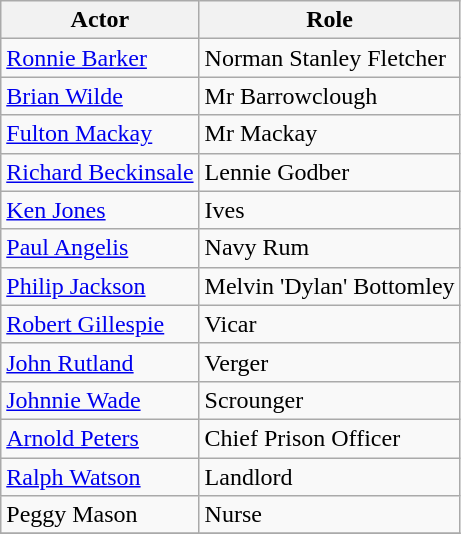<table class="wikitable">
<tr>
<th>Actor</th>
<th>Role</th>
</tr>
<tr>
<td><a href='#'>Ronnie Barker</a></td>
<td>Norman Stanley Fletcher</td>
</tr>
<tr>
<td><a href='#'>Brian Wilde</a></td>
<td>Mr Barrowclough</td>
</tr>
<tr>
<td><a href='#'>Fulton Mackay</a></td>
<td>Mr Mackay</td>
</tr>
<tr>
<td><a href='#'>Richard Beckinsale</a></td>
<td>Lennie Godber</td>
</tr>
<tr>
<td><a href='#'>Ken Jones</a></td>
<td>Ives</td>
</tr>
<tr>
<td><a href='#'>Paul Angelis</a></td>
<td>Navy Rum</td>
</tr>
<tr>
<td><a href='#'>Philip Jackson</a></td>
<td>Melvin 'Dylan' Bottomley</td>
</tr>
<tr>
<td><a href='#'>Robert Gillespie</a></td>
<td>Vicar</td>
</tr>
<tr>
<td><a href='#'>John Rutland</a></td>
<td>Verger</td>
</tr>
<tr>
<td><a href='#'>Johnnie Wade</a></td>
<td>Scrounger</td>
</tr>
<tr>
<td><a href='#'>Arnold Peters</a></td>
<td>Chief Prison Officer</td>
</tr>
<tr>
<td><a href='#'>Ralph Watson</a></td>
<td>Landlord</td>
</tr>
<tr>
<td>Peggy Mason</td>
<td>Nurse</td>
</tr>
<tr>
</tr>
</table>
